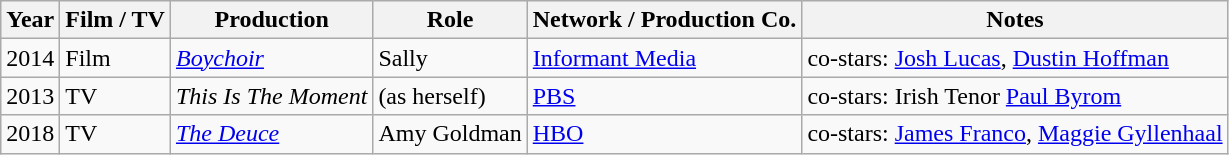<table class="wikitable">
<tr>
<th>Year</th>
<th>Film / TV</th>
<th>Production</th>
<th>Role</th>
<th>Network / Production Co.</th>
<th>Notes</th>
</tr>
<tr>
<td>2014</td>
<td>Film</td>
<td><em><a href='#'>Boychoir</a></em></td>
<td>Sally</td>
<td><a href='#'>Informant Media</a></td>
<td>co-stars: <a href='#'>Josh Lucas</a>, <a href='#'>Dustin Hoffman</a></td>
</tr>
<tr>
<td>2013</td>
<td>TV</td>
<td><em>This Is The Moment</em></td>
<td>(as herself)</td>
<td><a href='#'>PBS</a></td>
<td>co-stars: Irish Tenor <a href='#'>Paul Byrom</a></td>
</tr>
<tr>
<td>2018</td>
<td>TV</td>
<td><em><a href='#'>The Deuce</a></em></td>
<td>Amy Goldman</td>
<td><a href='#'>HBO</a></td>
<td>co-stars: <a href='#'>James Franco</a>, <a href='#'>Maggie Gyllenhaal</a></td>
</tr>
</table>
